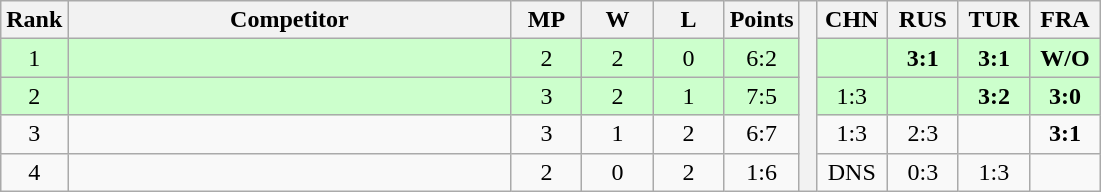<table class="wikitable" style="text-align:center">
<tr>
<th>Rank</th>
<th style="width:18em">Competitor</th>
<th style="width:2.5em">MP</th>
<th style="width:2.5em">W</th>
<th style="width:2.5em">L</th>
<th>Points</th>
<th rowspan="5"> </th>
<th style="width:2.5em">CHN</th>
<th style="width:2.5em">RUS</th>
<th style="width:2.5em">TUR</th>
<th style="width:2.5em">FRA</th>
</tr>
<tr style="background:#cfc;">
<td>1</td>
<td style="text-align:left"></td>
<td>2</td>
<td>2</td>
<td>0</td>
<td>6:2</td>
<td></td>
<td><strong>3:1</strong></td>
<td><strong>3:1</strong></td>
<td><strong>W/O</strong></td>
</tr>
<tr style="background:#cfc;">
<td>2</td>
<td style="text-align:left"></td>
<td>3</td>
<td>2</td>
<td>1</td>
<td>7:5</td>
<td>1:3</td>
<td></td>
<td><strong>3:2</strong></td>
<td><strong>3:0</strong></td>
</tr>
<tr>
<td>3</td>
<td style="text-align:left"></td>
<td>3</td>
<td>1</td>
<td>2</td>
<td>6:7</td>
<td>1:3</td>
<td>2:3</td>
<td></td>
<td><strong>3:1</strong></td>
</tr>
<tr>
<td>4</td>
<td style="text-align:left"></td>
<td>2</td>
<td>0</td>
<td>2</td>
<td>1:6</td>
<td>DNS</td>
<td>0:3</td>
<td>1:3</td>
<td></td>
</tr>
</table>
